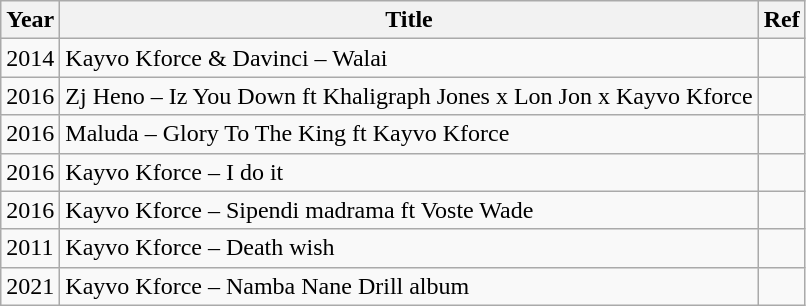<table class="wikitable">
<tr>
<th>Year</th>
<th>Title</th>
<th>Ref</th>
</tr>
<tr>
<td>2014</td>
<td>Kayvo Kforce & Davinci – Walai</td>
<td></td>
</tr>
<tr>
<td>2016</td>
<td>Zj Heno – Iz You Down ft Khaligraph Jones x Lon Jon x Kayvo Kforce</td>
<td></td>
</tr>
<tr>
<td>2016</td>
<td>Maluda – Glory To The King ft Kayvo Kforce</td>
<td></td>
</tr>
<tr>
<td>2016</td>
<td>Kayvo Kforce – I do it</td>
<td></td>
</tr>
<tr>
<td>2016</td>
<td>Kayvo Kforce – Sipendi madrama ft Voste Wade</td>
<td></td>
</tr>
<tr>
<td>2011</td>
<td>Kayvo Kforce – Death wish</td>
<td></td>
</tr>
<tr>
<td>2021</td>
<td>Kayvo Kforce – Namba Nane Drill album</td>
<td></td>
</tr>
</table>
